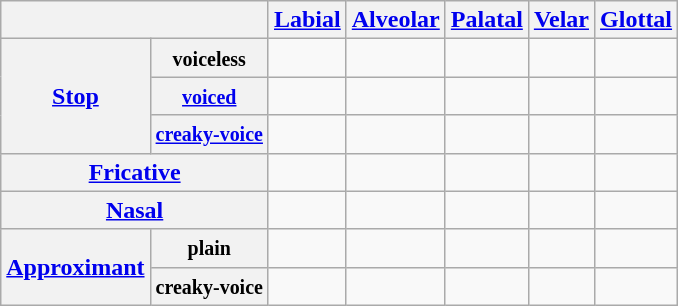<table class="wikitable" style="text-align:center">
<tr>
<th colspan="2"></th>
<th><a href='#'>Labial</a></th>
<th><a href='#'>Alveolar</a></th>
<th><a href='#'>Palatal</a></th>
<th><a href='#'>Velar</a></th>
<th><a href='#'>Glottal</a></th>
</tr>
<tr>
<th rowspan="3"><a href='#'>Stop</a></th>
<th><small>voiceless</small></th>
<td></td>
<td></td>
<td></td>
<td></td>
<td></td>
</tr>
<tr>
<th><a href='#'><small>voiced</small></a></th>
<td></td>
<td></td>
<td></td>
<td></td>
<td></td>
</tr>
<tr>
<th><a href='#'><small>creaky-voice</small></a></th>
<td></td>
<td></td>
<td></td>
<td></td>
<td></td>
</tr>
<tr>
<th colspan="2"><a href='#'>Fricative</a></th>
<td></td>
<td></td>
<td></td>
<td></td>
<td></td>
</tr>
<tr>
<th colspan="2"><a href='#'>Nasal</a></th>
<td></td>
<td></td>
<td></td>
<td></td>
<td></td>
</tr>
<tr>
<th rowspan="2"><a href='#'>Approximant</a></th>
<th><small>plain</small></th>
<td></td>
<td></td>
<td></td>
<td></td>
<td></td>
</tr>
<tr>
<th><small>creaky-voice</small></th>
<td></td>
<td></td>
<td></td>
<td></td>
<td></td>
</tr>
</table>
